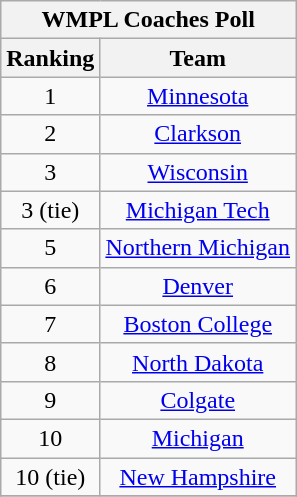<table class="wikitable" style="text-align:center;">
<tr>
<th colspan=2><strong>WMPL Coaches Poll</strong></th>
</tr>
<tr>
<th>Ranking</th>
<th>Team</th>
</tr>
<tr>
<td>1</td>
<td><a href='#'>Minnesota</a></td>
</tr>
<tr>
<td>2</td>
<td><a href='#'>Clarkson</a></td>
</tr>
<tr>
<td>3</td>
<td><a href='#'>Wisconsin</a></td>
</tr>
<tr>
<td>3 (tie)</td>
<td><a href='#'>Michigan Tech</a></td>
</tr>
<tr>
<td>5</td>
<td><a href='#'>Northern Michigan</a></td>
</tr>
<tr>
<td>6</td>
<td><a href='#'>Denver</a></td>
</tr>
<tr>
<td>7</td>
<td><a href='#'>Boston College</a></td>
</tr>
<tr>
<td>8</td>
<td><a href='#'>North Dakota</a></td>
</tr>
<tr>
<td>9</td>
<td><a href='#'>Colgate</a></td>
</tr>
<tr>
<td>10</td>
<td><a href='#'>Michigan</a></td>
</tr>
<tr>
<td>10 (tie)</td>
<td><a href='#'>New Hampshire</a></td>
</tr>
<tr>
</tr>
</table>
